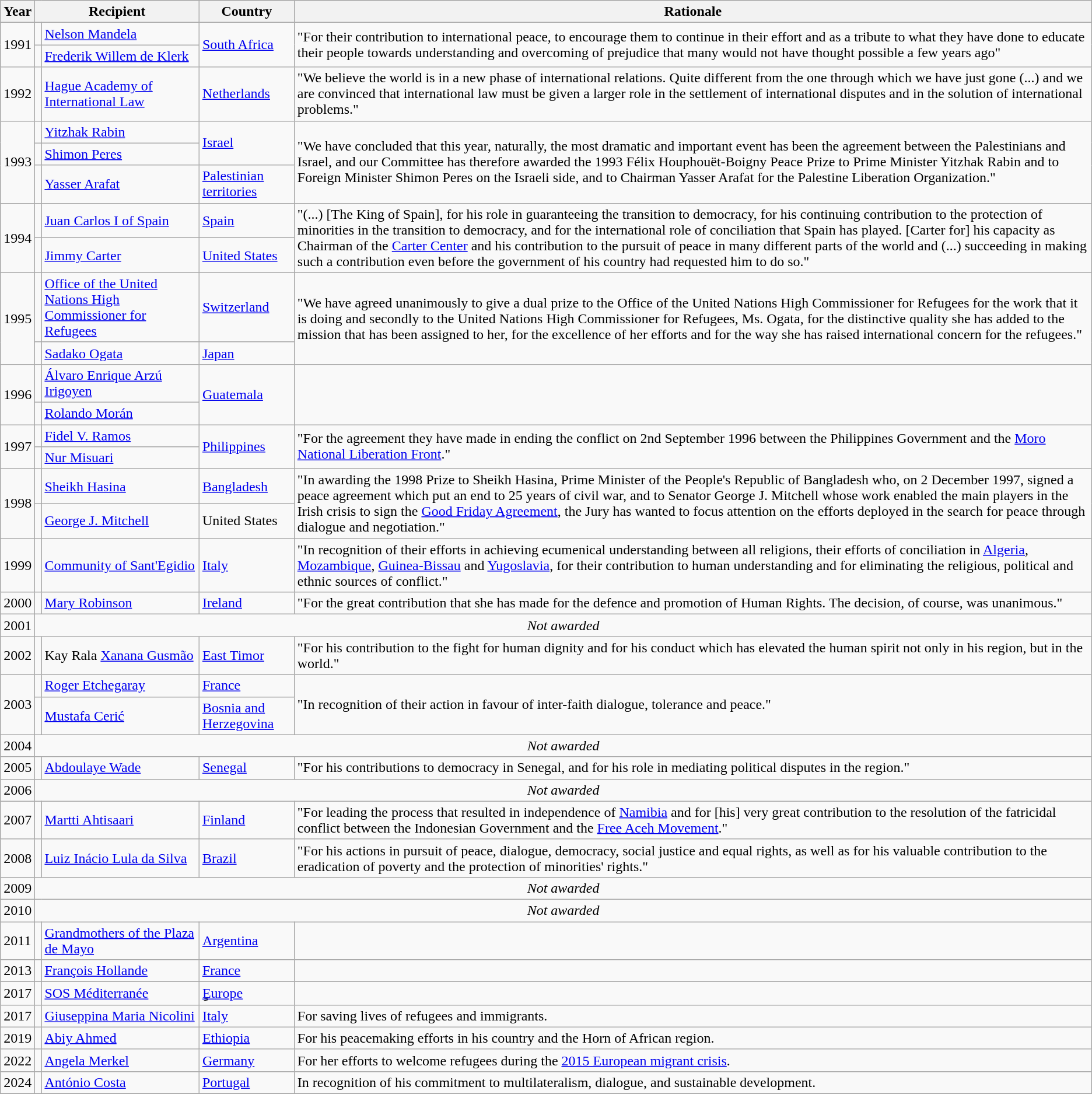<table align="center" class="wikitable">
<tr>
<th>Year</th>
<th colspan=2>Recipient</th>
<th>Country</th>
<th>Rationale</th>
</tr>
<tr>
<td rowspan=2>1991</td>
<td></td>
<td><a href='#'>Nelson Mandela</a></td>
<td rowspan=2><a href='#'>South Africa</a></td>
<td rowspan=2>"For their contribution to international peace, to encourage them to continue in their effort and as a tribute to what they have done to educate their people towards understanding and overcoming of prejudice that many would not have thought possible a few years ago"</td>
</tr>
<tr>
<td></td>
<td><a href='#'>Frederik Willem de Klerk</a></td>
</tr>
<tr>
<td>1992</td>
<td></td>
<td><a href='#'>Hague Academy of International Law</a></td>
<td><a href='#'>Netherlands</a></td>
<td>"We believe the world is in a new phase of international relations. Quite different from the one through which we have just gone (...) and we are convinced that international law must be given a larger role in the settlement of international disputes and in the solution of international problems."</td>
</tr>
<tr>
<td rowspan=3>1993</td>
<td></td>
<td><a href='#'>Yitzhak Rabin</a></td>
<td rowspan=2><a href='#'>Israel</a></td>
<td rowspan=3>"We have concluded that this year, naturally, the most dramatic and important event has been the agreement between the Palestinians and Israel, and our Committee has therefore awarded the 1993 Félix Houphouët-Boigny Peace Prize to Prime Minister Yitzhak Rabin and to Foreign Minister Shimon Peres on the Israeli side, and to Chairman Yasser Arafat for the Palestine Liberation Organization."</td>
</tr>
<tr>
<td></td>
<td><a href='#'>Shimon Peres</a></td>
</tr>
<tr>
<td></td>
<td><a href='#'>Yasser Arafat</a></td>
<td><a href='#'>Palestinian territories</a></td>
</tr>
<tr>
<td rowspan=2>1994</td>
<td></td>
<td><a href='#'>Juan Carlos I of Spain</a></td>
<td><a href='#'>Spain</a></td>
<td rowspan=2>"(...) [The King of Spain], for his role in guaranteeing the transition to democracy, for his continuing contribution to the protection of minorities in the transition to democracy, and for the international role of conciliation that Spain has played. [Carter for] his capacity as Chairman of the <a href='#'>Carter Center</a> and his contribution to the pursuit of peace in many different parts of the world and (...) succeeding in making such a contribution even before the government of his country had requested him to do so."</td>
</tr>
<tr>
<td></td>
<td><a href='#'>Jimmy Carter</a></td>
<td><a href='#'>United States</a></td>
</tr>
<tr>
<td rowspan=2>1995</td>
<td></td>
<td><a href='#'>Office of the United Nations High Commissioner for Refugees</a></td>
<td><a href='#'>Switzerland</a></td>
<td rowspan=2>"We have agreed unanimously to give a dual prize to the Office of the United Nations High Commissioner for Refugees for the work that it is doing and secondly to the United Nations High Commissioner for Refugees, Ms. Ogata, for the distinctive quality she has added to the mission that has been assigned to her, for the excellence of her efforts and for the way she has raised international concern for the refugees."</td>
</tr>
<tr>
<td></td>
<td><a href='#'>Sadako Ogata</a></td>
<td><a href='#'>Japan</a></td>
</tr>
<tr>
<td rowspan=2>1996</td>
<td></td>
<td><a href='#'>Álvaro Enrique Arzú Irigoyen</a></td>
<td rowspan=2><a href='#'>Guatemala</a></td>
<td rowspan=2></td>
</tr>
<tr>
<td></td>
<td><a href='#'>Rolando Morán</a></td>
</tr>
<tr>
<td rowspan=2>1997</td>
<td></td>
<td><a href='#'>Fidel V. Ramos</a></td>
<td rowspan=2><a href='#'>Philippines</a></td>
<td rowspan=2>"For the agreement they have made in ending the conflict on 2nd September 1996 between the Philippines Government and the <a href='#'>Moro National Liberation Front</a>."</td>
</tr>
<tr>
<td></td>
<td><a href='#'>Nur Misuari</a></td>
</tr>
<tr>
<td rowspan=2>1998</td>
<td></td>
<td><a href='#'>Sheikh Hasina</a></td>
<td><a href='#'>Bangladesh</a></td>
<td rowspan=2>"In awarding the 1998 Prize to Sheikh Hasina, Prime Minister of the People's Republic of Bangladesh who, on 2 December 1997, signed a peace agreement which put an end to 25 years of civil war, and to Senator George J. Mitchell whose work enabled the main players in the Irish crisis to sign the <a href='#'>Good Friday Agreement</a>, the Jury has wanted to focus attention on the efforts deployed in the search for peace through dialogue and negotiation."</td>
</tr>
<tr>
<td></td>
<td><a href='#'>George J. Mitchell</a></td>
<td>United States</td>
</tr>
<tr>
<td>1999</td>
<td></td>
<td><a href='#'>Community of Sant'Egidio</a></td>
<td><a href='#'>Italy</a></td>
<td>"In recognition of their efforts in achieving ecumenical understanding between all religions, their efforts of conciliation in <a href='#'>Algeria</a>, <a href='#'>Mozambique</a>, <a href='#'>Guinea-Bissau</a> and <a href='#'>Yugoslavia</a>, for their contribution to human understanding and for eliminating the religious, political and ethnic sources of conflict."</td>
</tr>
<tr>
<td>2000</td>
<td></td>
<td><a href='#'>Mary Robinson</a></td>
<td><a href='#'>Ireland</a></td>
<td>"For the great contribution that she has made for the defence and promotion of Human Rights. The decision, of course, was unanimous."</td>
</tr>
<tr>
<td>2001</td>
<td style="text-align: center;" colspan=4><em>Not awarded</em></td>
</tr>
<tr>
<td>2002</td>
<td></td>
<td>Kay Rala <a href='#'>Xanana Gusmão</a></td>
<td><a href='#'>East Timor</a></td>
<td>"For his contribution to the fight for human dignity and for his conduct which has elevated the human spirit not only in his region, but in the world."</td>
</tr>
<tr>
<td rowspan=2>2003</td>
<td></td>
<td><a href='#'>Roger Etchegaray</a></td>
<td><a href='#'>France</a></td>
<td rowspan=2>"In recognition of their action in favour of inter-faith dialogue, tolerance and peace."</td>
</tr>
<tr>
<td></td>
<td><a href='#'>Mustafa Cerić</a></td>
<td><a href='#'>Bosnia and Herzegovina</a></td>
</tr>
<tr>
<td>2004</td>
<td style="text-align: center;" colspan=4><em>Not awarded</em></td>
</tr>
<tr>
<td>2005</td>
<td></td>
<td><a href='#'>Abdoulaye Wade</a></td>
<td><a href='#'>Senegal</a></td>
<td>"For his contributions to democracy in Senegal, and for his role in mediating political disputes in the region."</td>
</tr>
<tr>
<td>2006</td>
<td style="text-align: center;" colspan=4><em>Not awarded</em></td>
</tr>
<tr>
<td>2007</td>
<td></td>
<td><a href='#'>Martti Ahtisaari</a></td>
<td><a href='#'>Finland</a></td>
<td>"For leading the process that resulted in independence of <a href='#'>Namibia</a> and for [his] very great contribution to the resolution of the fatricidal conflict between the Indonesian Government and the <a href='#'>Free Aceh Movement</a>."</td>
</tr>
<tr>
<td>2008</td>
<td></td>
<td><a href='#'>Luiz Inácio Lula da Silva</a></td>
<td><a href='#'>Brazil</a></td>
<td>"For his actions in pursuit of peace, dialogue, democracy, social justice and equal rights, as well as for his valuable contribution to the eradication of poverty and the protection of minorities' rights."</td>
</tr>
<tr>
<td>2009</td>
<td style="text-align: center;" colspan=4><em>Not awarded</em></td>
</tr>
<tr>
<td>2010</td>
<td style="text-align: center;" colspan=4><em>Not awarded</em></td>
</tr>
<tr>
<td>2011</td>
<td></td>
<td><a href='#'>Grandmothers of the Plaza de Mayo</a></td>
<td><a href='#'>Argentina</a></td>
<td></td>
</tr>
<tr>
<td>2013</td>
<td></td>
<td><a href='#'>François Hollande</a></td>
<td><a href='#'>France</a></td>
<td></td>
</tr>
<tr>
<td>2017</td>
<td></td>
<td><a href='#'>SOS Méditerranée</a></td>
<td>ٍ<a href='#'>Europe</a></td>
<td></td>
</tr>
<tr>
<td>2017</td>
<td></td>
<td><a href='#'>Giuseppina Maria Nicolini</a></td>
<td><a href='#'>Italy</a></td>
<td>For saving lives of refugees and immigrants.</td>
</tr>
<tr>
<td>2019</td>
<td></td>
<td><a href='#'>Abiy Ahmed</a></td>
<td><a href='#'>Ethiopia</a></td>
<td>For his peacemaking efforts in his country and the Horn of African region.</td>
</tr>
<tr>
<td>2022</td>
<td></td>
<td><a href='#'>Angela Merkel</a></td>
<td><a href='#'>Germany</a></td>
<td>For her efforts to welcome refugees during the <a href='#'>2015 European migrant crisis</a>.</td>
</tr>
<tr>
<td>2024</td>
<td></td>
<td><a href='#'>António Costa</a></td>
<td><a href='#'>Portugal</a></td>
<td>In recognition of his commitment to multilateralism, dialogue, and sustainable development.</td>
</tr>
<tr>
</tr>
</table>
